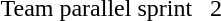<table>
<tr>
<td>Team parallel sprint</td>
<td colspan="2"></td>
<td colspan="2"></td>
<td colspan="2"> 2</td>
</tr>
</table>
